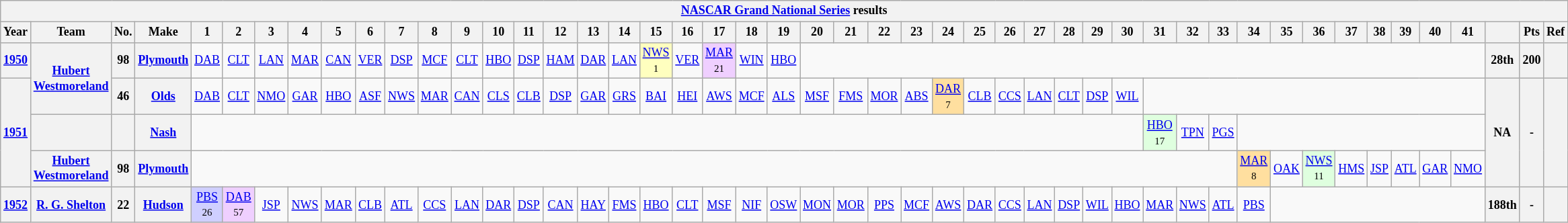<table class="wikitable" style="text-align:center; font-size:75%">
<tr>
<th colspan="69"><a href='#'>NASCAR Grand National Series</a> results</th>
</tr>
<tr>
<th>Year</th>
<th>Team</th>
<th>No.</th>
<th>Make</th>
<th>1</th>
<th>2</th>
<th>3</th>
<th>4</th>
<th>5</th>
<th>6</th>
<th>7</th>
<th>8</th>
<th>9</th>
<th>10</th>
<th>11</th>
<th>12</th>
<th>13</th>
<th>14</th>
<th>15</th>
<th>16</th>
<th>17</th>
<th>18</th>
<th>19</th>
<th>20</th>
<th>21</th>
<th>22</th>
<th>23</th>
<th>24</th>
<th>25</th>
<th>26</th>
<th>27</th>
<th>28</th>
<th>29</th>
<th>30</th>
<th>31</th>
<th>32</th>
<th>33</th>
<th>34</th>
<th>35</th>
<th>36</th>
<th>37</th>
<th>38</th>
<th>39</th>
<th>40</th>
<th>41</th>
<th></th>
<th>Pts</th>
<th>Ref</th>
</tr>
<tr>
<th><a href='#'>1950</a></th>
<th rowspan=2><a href='#'>Hubert Westmoreland</a></th>
<th>98</th>
<th><a href='#'>Plymouth</a></th>
<td><a href='#'>DAB</a></td>
<td><a href='#'>CLT</a></td>
<td><a href='#'>LAN</a></td>
<td><a href='#'>MAR</a></td>
<td><a href='#'>CAN</a></td>
<td><a href='#'>VER</a></td>
<td><a href='#'>DSP</a></td>
<td><a href='#'>MCF</a></td>
<td><a href='#'>CLT</a></td>
<td><a href='#'>HBO</a></td>
<td><a href='#'>DSP</a></td>
<td><a href='#'>HAM</a></td>
<td><a href='#'>DAR</a></td>
<td><a href='#'>LAN</a></td>
<td style="background:#FFFFBF;"><a href='#'>NWS</a><br><small>1</small></td>
<td><a href='#'>VER</a></td>
<td style="background:#EFCFFF;"><a href='#'>MAR</a><br><small>21</small></td>
<td><a href='#'>WIN</a></td>
<td><a href='#'>HBO</a></td>
<td colspan=22></td>
<th>28th</th>
<th>200</th>
<th></th>
</tr>
<tr>
<th rowspan=3><a href='#'>1951</a></th>
<th>46</th>
<th><a href='#'>Olds</a></th>
<td><a href='#'>DAB</a></td>
<td><a href='#'>CLT</a></td>
<td><a href='#'>NMO</a></td>
<td><a href='#'>GAR</a></td>
<td><a href='#'>HBO</a></td>
<td><a href='#'>ASF</a></td>
<td><a href='#'>NWS</a></td>
<td><a href='#'>MAR</a></td>
<td><a href='#'>CAN</a></td>
<td><a href='#'>CLS</a></td>
<td><a href='#'>CLB</a></td>
<td><a href='#'>DSP</a></td>
<td><a href='#'>GAR</a></td>
<td><a href='#'>GRS</a></td>
<td><a href='#'>BAI</a></td>
<td><a href='#'>HEI</a></td>
<td><a href='#'>AWS</a></td>
<td><a href='#'>MCF</a></td>
<td><a href='#'>ALS</a></td>
<td><a href='#'>MSF</a></td>
<td><a href='#'>FMS</a></td>
<td><a href='#'>MOR</a></td>
<td><a href='#'>ABS</a></td>
<td style="background:#FFDF9F;"><a href='#'>DAR</a><br><small>7</small></td>
<td><a href='#'>CLB</a></td>
<td><a href='#'>CCS</a></td>
<td><a href='#'>LAN</a></td>
<td><a href='#'>CLT</a></td>
<td><a href='#'>DSP</a></td>
<td><a href='#'>WIL</a></td>
<td colspan=11></td>
<th rowspan=3>NA</th>
<th rowspan=3>-</th>
<th rowspan=3></th>
</tr>
<tr>
<th></th>
<th></th>
<th><a href='#'>Nash</a></th>
<td colspan=30></td>
<td style="background:#DFFFDF;"><a href='#'>HBO</a><br><small>17</small></td>
<td><a href='#'>TPN</a></td>
<td><a href='#'>PGS</a></td>
<td colspan=8></td>
</tr>
<tr>
<th><a href='#'>Hubert Westmoreland</a></th>
<th>98</th>
<th><a href='#'>Plymouth</a></th>
<td colspan=33></td>
<td style="background:#FFDF9F;"><a href='#'>MAR</a><br><small>8</small></td>
<td><a href='#'>OAK</a></td>
<td style="background:#DFFFDF;"><a href='#'>NWS</a><br><small>11</small></td>
<td><a href='#'>HMS</a></td>
<td><a href='#'>JSP</a></td>
<td><a href='#'>ATL</a></td>
<td><a href='#'>GAR</a></td>
<td><a href='#'>NMO</a></td>
</tr>
<tr>
<th><a href='#'>1952</a></th>
<th><a href='#'>R. G. Shelton</a></th>
<th>22</th>
<th><a href='#'>Hudson</a></th>
<td style="background:#CFCFFF;"><a href='#'>PBS</a><br><small>26</small></td>
<td style="background:#EFCFFF;"><a href='#'>DAB</a><br><small>57</small></td>
<td><a href='#'>JSP</a></td>
<td><a href='#'>NWS</a></td>
<td><a href='#'>MAR</a></td>
<td><a href='#'>CLB</a></td>
<td><a href='#'>ATL</a></td>
<td><a href='#'>CCS</a></td>
<td><a href='#'>LAN</a></td>
<td><a href='#'>DAR</a></td>
<td><a href='#'>DSP</a></td>
<td><a href='#'>CAN</a></td>
<td><a href='#'>HAY</a></td>
<td><a href='#'>FMS</a></td>
<td><a href='#'>HBO</a></td>
<td><a href='#'>CLT</a></td>
<td><a href='#'>MSF</a></td>
<td><a href='#'>NIF</a></td>
<td><a href='#'>OSW</a></td>
<td><a href='#'>MON</a></td>
<td><a href='#'>MOR</a></td>
<td><a href='#'>PPS</a></td>
<td><a href='#'>MCF</a></td>
<td><a href='#'>AWS</a></td>
<td><a href='#'>DAR</a></td>
<td><a href='#'>CCS</a></td>
<td><a href='#'>LAN</a></td>
<td><a href='#'>DSP</a></td>
<td><a href='#'>WIL</a></td>
<td><a href='#'>HBO</a></td>
<td><a href='#'>MAR</a></td>
<td><a href='#'>NWS</a></td>
<td><a href='#'>ATL</a></td>
<td><a href='#'>PBS</a></td>
<td colspan=7></td>
<th>188th</th>
<th>-</th>
<th></th>
</tr>
</table>
